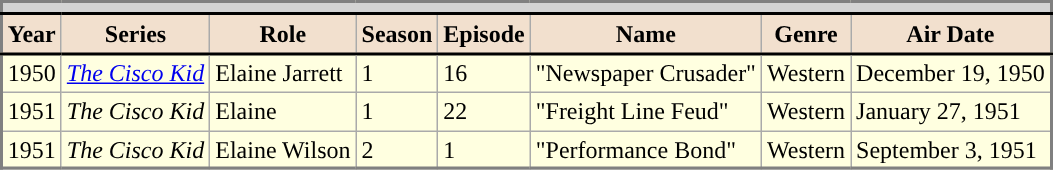<table class="wikitable sortable mw-collapsible mw-collapsed" style="background:lightyellow; border:2px solid gray;">
<tr>
<th colspan="18" style="border:1px solid #808080;background:lightgrey;"></th>
</tr>
<tr>
<th style="border-bottom:2px solid black;border-top:2px solid black;background:#F2E0CE">Year</th>
<th style="border-bottom:2px solid black;border-top:2px solid black;background:#F2E0CE">Series</th>
<th style="border-bottom:2px solid black;border-top:2px solid black;background:#F2E0CE">Role</th>
<th style="border-bottom:2px solid black;border-top:2px solid black;background:#F2E0CE">Season</th>
<th style="border-bottom:2px solid black;border-top:2px solid black;background:#F2E0CE">Episode</th>
<th style="border-bottom:2px solid black;border-top:2px solid black;background:#F2E0CE">Name</th>
<th style="border-bottom:2px solid black;border-top:2px solid black;background:#F2E0CE">Genre</th>
<th style="border-bottom:2px solid black;border-top:2px solid black;background:#F2E0CE">Air Date</th>
</tr>
<tr>
<td>1950</td>
<td><em><a href='#'>The Cisco Kid</a></em></td>
<td>Elaine Jarrett</td>
<td>1</td>
<td>16</td>
<td>"Newspaper Crusader"</td>
<td>Western</td>
<td>December 19, 1950</td>
</tr>
<tr>
<td>1951</td>
<td><em>The Cisco Kid</em></td>
<td>Elaine</td>
<td>1</td>
<td>22</td>
<td>"Freight Line Feud"</td>
<td>Western</td>
<td>January 27, 1951</td>
</tr>
<tr>
<td>1951</td>
<td><em>The Cisco Kid</em></td>
<td>Elaine Wilson</td>
<td>2</td>
<td>1</td>
<td>"Performance Bond"</td>
<td>Western</td>
<td>September 3, 1951</td>
</tr>
<tr>
</tr>
</table>
